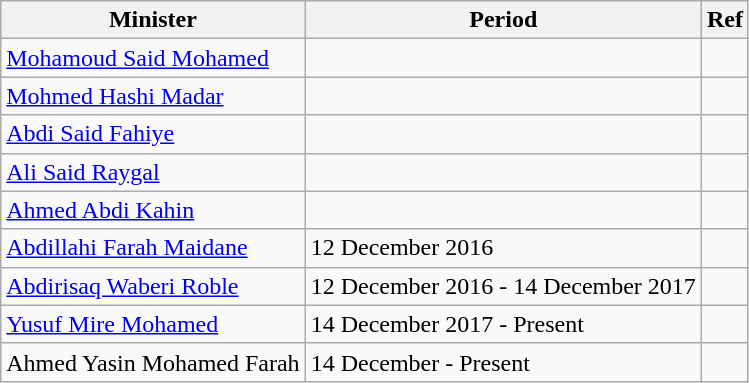<table class="wikitable">
<tr>
<th>Minister</th>
<th>Period</th>
<th>Ref</th>
</tr>
<tr>
<td><a href='#'>Mohamoud Said Mohamed</a></td>
<td></td>
<td></td>
</tr>
<tr>
<td><a href='#'>Mohmed Hashi Madar</a></td>
<td></td>
<td></td>
</tr>
<tr>
<td><a href='#'>Abdi Said Fahiye</a></td>
<td></td>
<td></td>
</tr>
<tr>
<td><a href='#'>Ali Said Raygal</a></td>
<td></td>
<td></td>
</tr>
<tr>
<td><a href='#'>Ahmed Abdi Kahin</a></td>
<td></td>
<td></td>
</tr>
<tr>
<td><a href='#'>Abdillahi Farah Maidane</a></td>
<td>12 December 2016</td>
<td></td>
</tr>
<tr>
<td><a href='#'>Abdirisaq Waberi Roble</a></td>
<td>12 December 2016 - 14 December 2017</td>
<td></td>
</tr>
<tr>
<td><a href='#'>Yusuf Mire Mohamed</a></td>
<td>14 December 2017 - Present</td>
<td></td>
</tr>
<tr>
<td>Ahmed Yasin Mohamed Farah</td>
<td>14 December - Present</td>
<td></td>
</tr>
</table>
